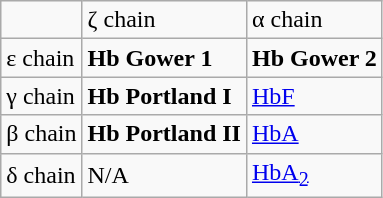<table class="wikitable">
<tr>
<td></td>
<td>ζ chain</td>
<td>α chain</td>
</tr>
<tr>
<td>ε chain</td>
<td><strong>Hb Gower 1</strong></td>
<td><strong>Hb Gower 2</strong></td>
</tr>
<tr>
<td>γ chain</td>
<td><strong>Hb Portland I</strong></td>
<td><a href='#'>HbF</a></td>
</tr>
<tr>
<td>β chain</td>
<td><strong>Hb Portland II</strong></td>
<td><a href='#'>HbA</a></td>
</tr>
<tr>
<td>δ chain</td>
<td>N/A</td>
<td><a href='#'>HbA<sub>2</sub></a></td>
</tr>
</table>
